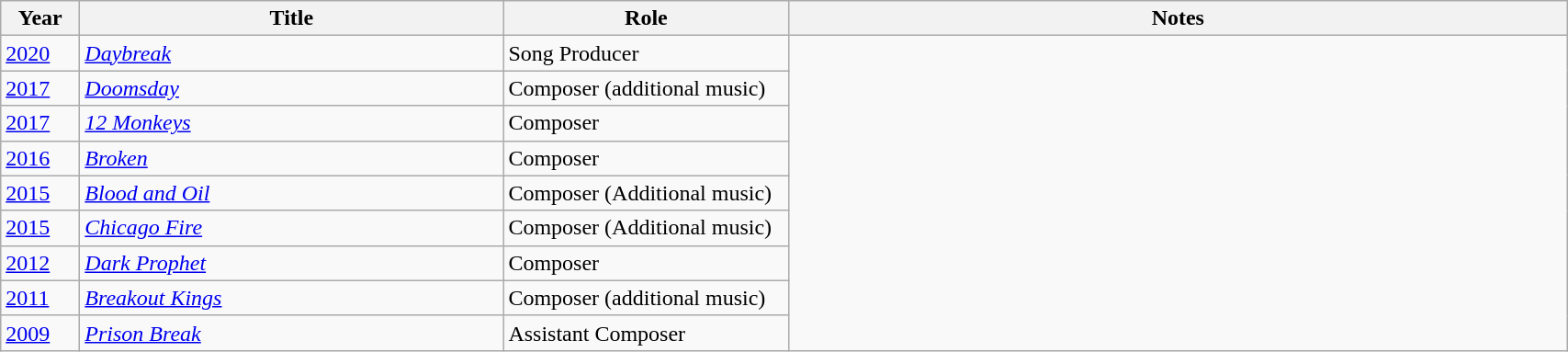<table class="wikitable sortable" width="90%">
<tr>
<th width="50px">Year</th>
<th width="300px">Title</th>
<th width="200px">Role</th>
<th class="unsortable">Notes</th>
</tr>
<tr>
<td><a href='#'>2020</a></td>
<td><em><a href='#'>Daybreak</a></em></td>
<td>Song Producer</td>
</tr>
<tr>
<td><a href='#'>2017</a></td>
<td><em><a href='#'>Doomsday</a></em></td>
<td>Composer (additional music)</td>
</tr>
<tr>
<td><a href='#'>2017</a></td>
<td><em><a href='#'>12 Monkeys</a></em></td>
<td>Composer</td>
</tr>
<tr>
<td><a href='#'>2016</a></td>
<td><em><a href='#'>Broken</a></em></td>
<td>Composer</td>
</tr>
<tr>
<td><a href='#'>2015</a></td>
<td><em><a href='#'>Blood and Oil</a></em></td>
<td>Composer (Additional music)</td>
</tr>
<tr>
<td><a href='#'>2015</a></td>
<td><em><a href='#'>Chicago Fire</a></em></td>
<td>Composer (Additional music)</td>
</tr>
<tr>
<td><a href='#'>2012</a></td>
<td><em><a href='#'>Dark Prophet</a></em></td>
<td>Composer</td>
</tr>
<tr>
<td><a href='#'>2011</a></td>
<td><em><a href='#'>Breakout Kings</a></em></td>
<td>Composer (additional music)</td>
</tr>
<tr>
<td><a href='#'>2009</a></td>
<td><em><a href='#'>Prison Break</a></em></td>
<td>Assistant Composer</td>
</tr>
</table>
